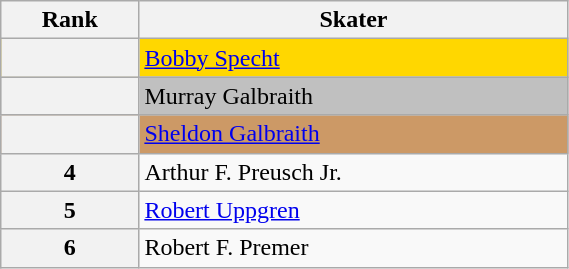<table class="wikitable unsortable" style="text-align:left; width:30%">
<tr>
<th scope="col">Rank</th>
<th scope="col">Skater</th>
</tr>
<tr bgcolor="gold">
<th scope="row"></th>
<td><a href='#'>Bobby Specht</a></td>
</tr>
<tr bgcolor="silver">
<th scope="row"></th>
<td>Murray Galbraith</td>
</tr>
<tr bgcolor="cc9966">
<th scope="row"></th>
<td><a href='#'>Sheldon Galbraith</a></td>
</tr>
<tr>
<th scope="row">4</th>
<td>Arthur F. Preusch Jr.</td>
</tr>
<tr>
<th scope="row">5</th>
<td><a href='#'>Robert Uppgren</a></td>
</tr>
<tr>
<th scope="row">6</th>
<td>Robert F. Premer</td>
</tr>
</table>
